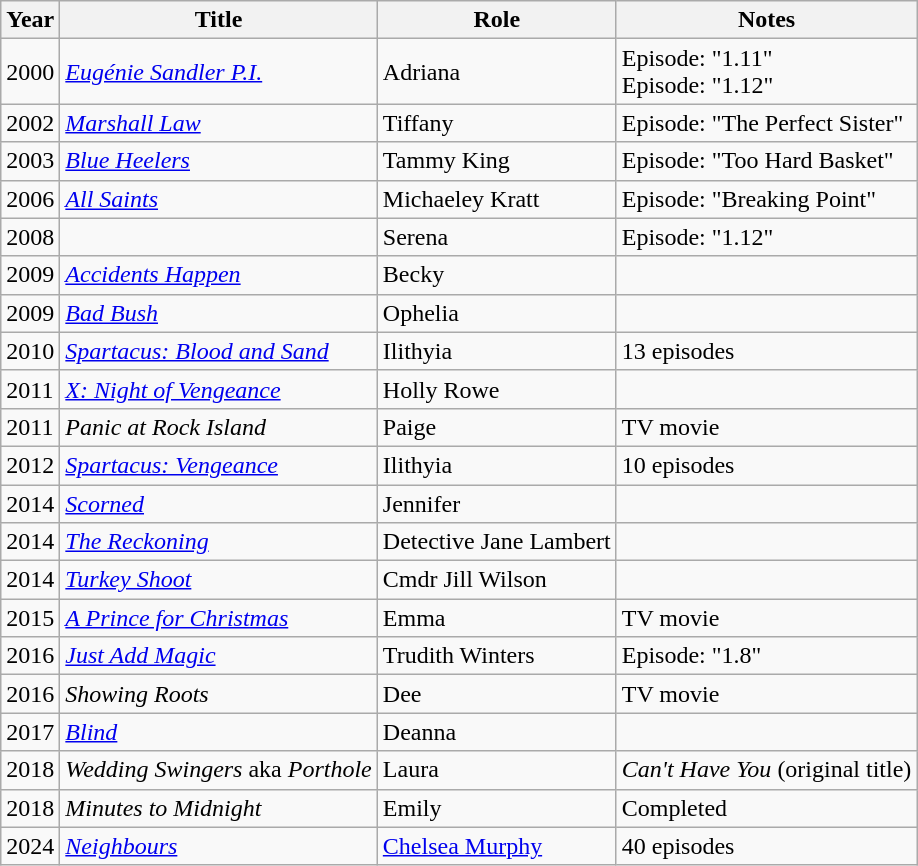<table class="wikitable sortable">
<tr>
<th>Year</th>
<th>Title</th>
<th>Role</th>
<th class="unsortable">Notes</th>
</tr>
<tr>
<td>2000</td>
<td><em><a href='#'>Eugénie Sandler P.I.</a></em></td>
<td>Adriana</td>
<td>Episode: "1.11"<br>Episode: "1.12"</td>
</tr>
<tr>
<td>2002</td>
<td><em><a href='#'>Marshall Law</a></em></td>
<td>Tiffany</td>
<td>Episode: "The Perfect Sister"</td>
</tr>
<tr>
<td>2003</td>
<td><em><a href='#'>Blue Heelers</a></em></td>
<td>Tammy King</td>
<td>Episode: "Too Hard Basket"</td>
</tr>
<tr>
<td>2006</td>
<td><em><a href='#'>All Saints</a></em></td>
<td>Michaeley Kratt</td>
<td>Episode: "Breaking Point"</td>
</tr>
<tr>
<td>2008</td>
<td><em></em></td>
<td>Serena</td>
<td>Episode: "1.12"</td>
</tr>
<tr>
<td>2009</td>
<td><em><a href='#'>Accidents Happen</a></em></td>
<td>Becky</td>
<td></td>
</tr>
<tr>
<td>2009</td>
<td><em><a href='#'>Bad Bush</a></em></td>
<td>Ophelia</td>
<td></td>
</tr>
<tr>
<td>2010</td>
<td><em><a href='#'>Spartacus: Blood and Sand</a></em></td>
<td>Ilithyia</td>
<td>13 episodes</td>
</tr>
<tr>
<td>2011</td>
<td><em><a href='#'>X: Night of Vengeance</a></em></td>
<td>Holly Rowe</td>
<td></td>
</tr>
<tr>
<td>2011</td>
<td><em>Panic at Rock Island</em></td>
<td>Paige</td>
<td>TV movie</td>
</tr>
<tr>
<td>2012</td>
<td><em><a href='#'>Spartacus: Vengeance</a></em></td>
<td>Ilithyia</td>
<td>10 episodes</td>
</tr>
<tr>
<td>2014</td>
<td><em><a href='#'>Scorned</a></em></td>
<td>Jennifer</td>
<td></td>
</tr>
<tr>
<td>2014</td>
<td><em><a href='#'>The Reckoning</a></em></td>
<td>Detective Jane Lambert</td>
<td></td>
</tr>
<tr>
<td>2014</td>
<td><em><a href='#'>Turkey Shoot</a></em></td>
<td>Cmdr Jill Wilson</td>
<td></td>
</tr>
<tr>
<td>2015</td>
<td><em><a href='#'>A Prince for Christmas</a></em></td>
<td>Emma</td>
<td>TV movie</td>
</tr>
<tr>
<td>2016</td>
<td><em><a href='#'>Just Add Magic</a></em></td>
<td>Trudith Winters</td>
<td>Episode: "1.8"</td>
</tr>
<tr>
<td>2016</td>
<td><em>Showing Roots</em></td>
<td>Dee</td>
<td>TV movie</td>
</tr>
<tr>
<td>2017</td>
<td><em><a href='#'>Blind</a></em></td>
<td>Deanna</td>
<td></td>
</tr>
<tr>
<td>2018</td>
<td><em>Wedding Swingers</em> aka <em>Porthole</em></td>
<td>Laura</td>
<td><em>Can't Have You</em> (original title)</td>
</tr>
<tr>
<td>2018</td>
<td><em>Minutes to Midnight</em></td>
<td>Emily</td>
<td>Completed</td>
</tr>
<tr>
<td>2024</td>
<td><em><a href='#'>Neighbours</a></em></td>
<td><a href='#'>Chelsea Murphy</a></td>
<td>40 episodes</td>
</tr>
</table>
